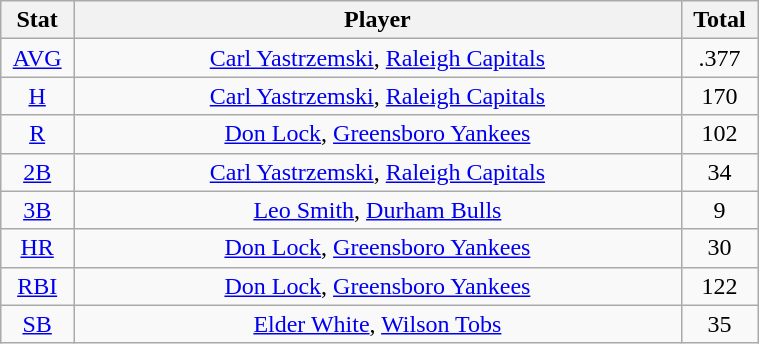<table class="wikitable" width="40%" style="text-align:center;">
<tr>
<th width="5%">Stat</th>
<th width="60%">Player</th>
<th width="5%">Total</th>
</tr>
<tr>
<td><a href='#'>AVG</a></td>
<td><a href='#'>Carl Yastrzemski</a>, <a href='#'>Raleigh Capitals</a></td>
<td>.377</td>
</tr>
<tr>
<td><a href='#'>H</a></td>
<td><a href='#'>Carl Yastrzemski</a>, <a href='#'>Raleigh Capitals</a></td>
<td>170</td>
</tr>
<tr>
<td><a href='#'>R</a></td>
<td><a href='#'>Don Lock</a>, <a href='#'>Greensboro Yankees</a></td>
<td>102</td>
</tr>
<tr>
<td><a href='#'>2B</a></td>
<td><a href='#'>Carl Yastrzemski</a>, <a href='#'>Raleigh Capitals</a></td>
<td>34</td>
</tr>
<tr>
<td><a href='#'>3B</a></td>
<td><a href='#'>Leo Smith</a>, <a href='#'>Durham Bulls</a></td>
<td>9</td>
</tr>
<tr>
<td><a href='#'>HR</a></td>
<td><a href='#'>Don Lock</a>, <a href='#'>Greensboro Yankees</a></td>
<td>30</td>
</tr>
<tr>
<td><a href='#'>RBI</a></td>
<td><a href='#'>Don Lock</a>, <a href='#'>Greensboro Yankees</a></td>
<td>122</td>
</tr>
<tr>
<td><a href='#'>SB</a></td>
<td><a href='#'>Elder White</a>, <a href='#'>Wilson Tobs</a></td>
<td>35</td>
</tr>
</table>
